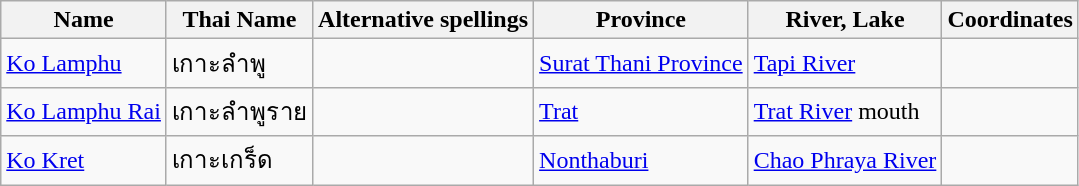<table class="wikitable sortable">
<tr>
<th rowspan=1>Name</th>
<th>Thai Name</th>
<th>Alternative spellings</th>
<th>Province</th>
<th>River, Lake</th>
<th>Coordinates</th>
</tr>
<tr>
<td><a href='#'>Ko Lamphu</a></td>
<td>เกาะลำพู</td>
<td></td>
<td><a href='#'>Surat Thani Province</a></td>
<td><a href='#'>Tapi River</a></td>
<td></td>
</tr>
<tr>
<td><a href='#'>Ko Lamphu Rai</a></td>
<td>เกาะลำพูราย</td>
<td></td>
<td><a href='#'>Trat</a></td>
<td><a href='#'>Trat River</a> mouth</td>
<td></td>
</tr>
<tr>
<td><a href='#'>Ko Kret</a></td>
<td>เกาะเกร็ด</td>
<td></td>
<td><a href='#'>Nonthaburi</a></td>
<td><a href='#'>Chao Phraya River</a></td>
<td></td>
</tr>
</table>
